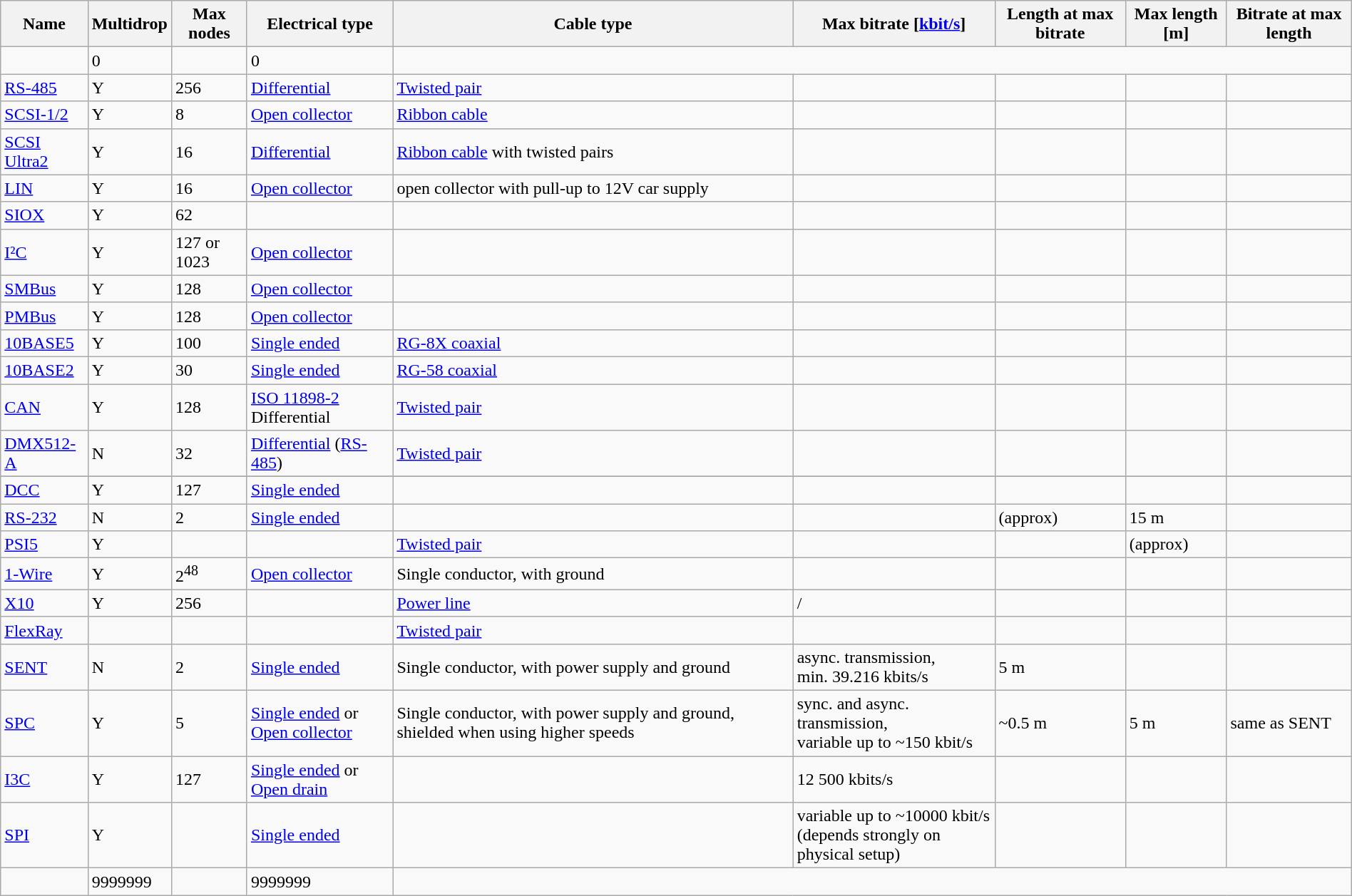<table class="wikitable sortable" style="width:100%;">
<tr>
<th>Name</th>
<th>Multidrop</th>
<th>Max nodes</th>
<th>Electrical type</th>
<th>Cable type</th>
<th data-sort-type="number">Max bitrate &#91;<a href='#'>kbit/s</a>&#93;</th>
<th data-sort-type="number">Length at max bitrate</th>
<th data-sort-type="number">Max length &#91;m&#93;</th>
<th data-sort-type="number">Bitrate at max length</th>
</tr>
<tr>
<td></td>
<td><span>0</span></td>
<td></td>
<td><span>0</span></td>
</tr>
<tr>
<td><a href='#'>RS-485</a> </td>
<td>Y</td>
<td>256</td>
<td><a href='#'>Differential</a></td>
<td><a href='#'>Twisted pair</a></td>
<td></td>
<td></td>
<td></td>
<td></td>
</tr>
<tr>
<td><a href='#'>SCSI-1/2</a></td>
<td>Y</td>
<td>8</td>
<td><a href='#'>Open collector</a></td>
<td><a href='#'>Ribbon cable</a></td>
<td></td>
<td></td>
<td></td>
<td data-sort-value="5000"></td>
</tr>
<tr>
<td><a href='#'>SCSI Ultra2</a></td>
<td>Y</td>
<td>16</td>
<td><a href='#'>Differential</a></td>
<td><a href='#'>Ribbon cable</a> with twisted pairs</td>
<td></td>
<td></td>
<td></td>
<td></td>
</tr>
<tr>
<td><a href='#'>LIN</a></td>
<td>Y</td>
<td>16</td>
<td><a href='#'>Open collector</a></td>
<td>open collector with pull-up to 12V car supply</td>
<td></td>
<td></td>
<td></td>
<td></td>
</tr>
<tr>
<td><a href='#'>SIOX</a></td>
<td>Y</td>
<td>62</td>
<td></td>
<td></td>
<td></td>
<td></td>
<td></td>
<td></td>
</tr>
<tr>
<td><a href='#'>I²C</a></td>
<td>Y</td>
<td>127 or 1023</td>
<td><a href='#'>Open collector</a></td>
<td></td>
<td></td>
<td></td>
<td></td>
<td></td>
</tr>
<tr>
<td><a href='#'>SMBus</a></td>
<td>Y</td>
<td>128</td>
<td><a href='#'>Open collector</a></td>
<td></td>
<td></td>
<td></td>
<td></td>
<td></td>
</tr>
<tr>
<td><a href='#'>PMBus</a></td>
<td>Y</td>
<td>128</td>
<td><a href='#'>Open collector</a></td>
<td></td>
<td></td>
<td></td>
<td></td>
<td></td>
</tr>
<tr>
<td><a href='#'>10BASE5</a></td>
<td>Y</td>
<td>100</td>
<td><a href='#'>Single ended</a></td>
<td><a href='#'>RG-8X coaxial</a></td>
<td></td>
<td></td>
<td></td>
<td></td>
</tr>
<tr>
<td><a href='#'>10BASE2</a></td>
<td>Y</td>
<td>30</td>
<td><a href='#'>Single ended</a></td>
<td><a href='#'>RG-58 coaxial</a></td>
<td></td>
<td></td>
<td></td>
<td></td>
</tr>
<tr>
<td><a href='#'>CAN</a></td>
<td>Y</td>
<td>128</td>
<td><a href='#'>ISO 11898-2</a> Differential</td>
<td><a href='#'>Twisted pair</a></td>
<td></td>
<td></td>
<td></td>
<td></td>
</tr>
<tr>
<td><a href='#'>DMX512-A</a></td>
<td>N</td>
<td>32</td>
<td><a href='#'>Differential</a> (<a href='#'>RS-485</a>)</td>
<td><a href='#'>Twisted pair</a> </td>
<td></td>
<td></td>
<td></td>
<td></td>
</tr>
<tr>
</tr>
<tr>
<td><a href='#'>DCC</a></td>
<td>Y</td>
<td>127</td>
<td><a href='#'>Single ended</a></td>
<td></td>
<td></td>
<td></td>
<td></td>
<td></td>
</tr>
<tr>
<td><a href='#'>RS-232</a></td>
<td>N</td>
<td>2</td>
<td><a href='#'>Single ended</a></td>
<td></td>
<td></td>
<td> (approx)</td>
<td {{nowrap>15 m</td>
<td></td>
</tr>
<tr>
<td><a href='#'>PSI5</a></td>
<td>Y</td>
<td></td>
<td></td>
<td><a href='#'>Twisted pair</a></td>
<td></td>
<td></td>
<td> (approx)</td>
<td></td>
</tr>
<tr>
<td><a href='#'>1-Wire</a></td>
<td>Y</td>
<td>2<sup>48</sup></td>
<td><a href='#'>Open collector</a></td>
<td>Single conductor, with ground</td>
<td></td>
<td></td>
<td></td>
<td></td>
</tr>
<tr>
<td><a href='#'>X10</a></td>
<td>Y</td>
<td>256</td>
<td></td>
<td><a href='#'>Power line</a></td>
<td> / </td>
<td></td>
<td></td>
<td></td>
</tr>
<tr>
<td><a href='#'>FlexRay</a></td>
<td></td>
<td></td>
<td></td>
<td><a href='#'>Twisted pair</a></td>
<td></td>
<td></td>
<td></td>
<td></td>
</tr>
<tr>
<td><a href='#'>SENT</a></td>
<td>N</td>
<td>2</td>
<td><a href='#'>Single ended</a></td>
<td>Single conductor, with  power supply and ground</td>
<td data-sort-value="39.216">async. transmission,<br>min. 39.216 kbits/s</td>
<td>5 m</td>
<td></td>
<td></td>
</tr>
<tr>
<td><a href='#'>SPC</a></td>
<td>Y</td>
<td>5</td>
<td><a href='#'>Single ended</a> or<br><a href='#'>Open collector</a></td>
<td>Single conductor, with  power supply and ground, shielded when using higher speeds</td>
<td data-sort-value="150">sync. and async. transmission,<br>variable up to ~150 kbit/s</td>
<td>~0.5 m</td>
<td>5 m</td>
<td>same as SENT</td>
</tr>
<tr>
<td><a href='#'>I3C</a></td>
<td>Y</td>
<td>127</td>
<td><a href='#'>Single ended</a> or<br><a href='#'>Open drain</a></td>
<td></td>
<td>12 500 kbits/s</td>
<td></td>
<td></td>
<td></td>
</tr>
<tr>
<td><a href='#'>SPI</a></td>
<td>Y</td>
<td></td>
<td><a href='#'>Single ended</a></td>
<td></td>
<td data-sort-value="10000">variable up to ~10000 kbit/s<br>(depends strongly on physical setup)</td>
<td></td>
<td></td>
<td></td>
</tr>
<tr>
<td></td>
<td><span>9999999</span></td>
<td></td>
<td><span>9999999</span></td>
</tr>
</table>
